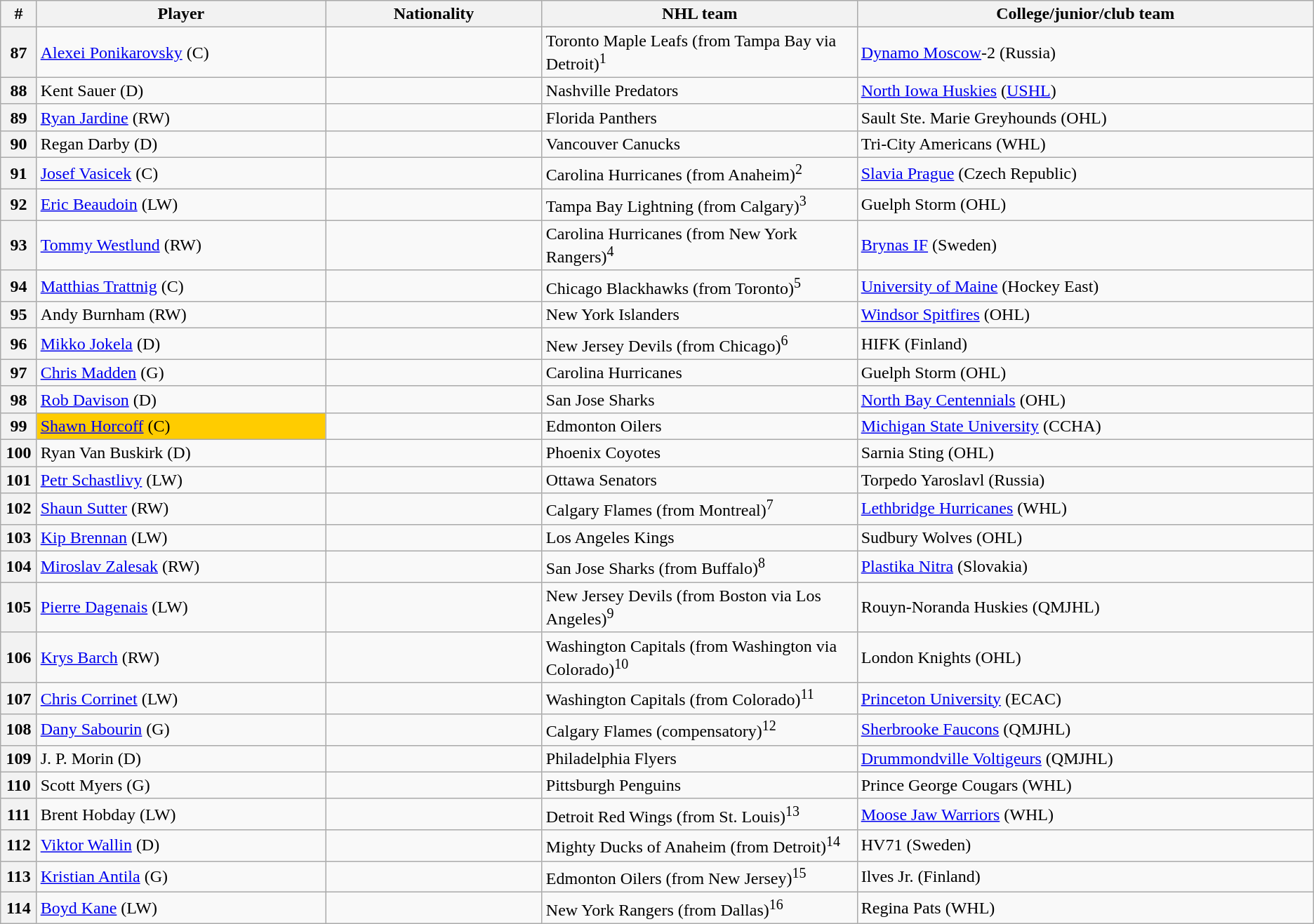<table class="wikitable">
<tr>
<th bgcolor="#DDDDFF" width="2.75%">#</th>
<th bgcolor="#DDDDFF" width="22.0%">Player</th>
<th bgcolor="#DDDDFF" width="16.5%">Nationality</th>
<th bgcolor="#DDDDFF" width="24.0%">NHL team</th>
<th bgcolor="#DDDDFF" width="100.0%">College/junior/club team</th>
</tr>
<tr>
<th>87</th>
<td><a href='#'>Alexei Ponikarovsky</a> (C)</td>
<td></td>
<td>Toronto Maple Leafs (from Tampa Bay via Detroit)<sup>1</sup></td>
<td><a href='#'>Dynamo Moscow</a>-2 (Russia)</td>
</tr>
<tr>
<th>88</th>
<td>Kent Sauer (D)</td>
<td></td>
<td>Nashville Predators</td>
<td><a href='#'>North Iowa Huskies</a> (<a href='#'>USHL</a>)</td>
</tr>
<tr>
<th>89</th>
<td><a href='#'>Ryan Jardine</a> (RW)</td>
<td></td>
<td>Florida Panthers</td>
<td>Sault Ste. Marie Greyhounds (OHL)</td>
</tr>
<tr>
<th>90</th>
<td>Regan Darby (D)</td>
<td></td>
<td>Vancouver Canucks</td>
<td>Tri-City Americans (WHL)</td>
</tr>
<tr>
<th>91</th>
<td><a href='#'>Josef Vasicek</a> (C)</td>
<td></td>
<td>Carolina Hurricanes (from Anaheim)<sup>2</sup></td>
<td><a href='#'>Slavia Prague</a> (Czech Republic)</td>
</tr>
<tr>
<th>92</th>
<td><a href='#'>Eric Beaudoin</a> (LW)</td>
<td></td>
<td>Tampa Bay Lightning (from Calgary)<sup>3</sup></td>
<td>Guelph Storm (OHL)</td>
</tr>
<tr>
<th>93</th>
<td><a href='#'>Tommy Westlund</a> (RW)</td>
<td></td>
<td>Carolina Hurricanes (from New York Rangers)<sup>4</sup></td>
<td><a href='#'>Brynas IF</a> (Sweden)</td>
</tr>
<tr>
<th>94</th>
<td><a href='#'>Matthias Trattnig</a> (C)</td>
<td></td>
<td>Chicago Blackhawks (from Toronto)<sup>5</sup></td>
<td><a href='#'>University of Maine</a> (Hockey East)</td>
</tr>
<tr>
<th>95</th>
<td>Andy Burnham (RW)</td>
<td></td>
<td>New York Islanders</td>
<td><a href='#'>Windsor Spitfires</a> (OHL)</td>
</tr>
<tr>
<th>96</th>
<td><a href='#'>Mikko Jokela</a> (D)</td>
<td></td>
<td>New Jersey Devils (from Chicago)<sup>6</sup></td>
<td>HIFK (Finland)</td>
</tr>
<tr>
<th>97</th>
<td><a href='#'>Chris Madden</a> (G)</td>
<td></td>
<td>Carolina Hurricanes</td>
<td>Guelph Storm (OHL)</td>
</tr>
<tr>
<th>98</th>
<td><a href='#'>Rob Davison</a> (D)</td>
<td></td>
<td>San Jose Sharks</td>
<td><a href='#'>North Bay Centennials</a> (OHL)</td>
</tr>
<tr>
<th>99</th>
<td bgcolor="#FFCC00"><a href='#'>Shawn Horcoff</a> (C)</td>
<td></td>
<td>Edmonton Oilers</td>
<td><a href='#'>Michigan State University</a> (CCHA)</td>
</tr>
<tr>
<th>100</th>
<td>Ryan Van Buskirk (D)</td>
<td></td>
<td>Phoenix Coyotes</td>
<td>Sarnia Sting (OHL)</td>
</tr>
<tr>
<th>101</th>
<td><a href='#'>Petr Schastlivy</a> (LW)</td>
<td></td>
<td>Ottawa Senators</td>
<td>Torpedo Yaroslavl (Russia)</td>
</tr>
<tr>
<th>102</th>
<td><a href='#'>Shaun Sutter</a> (RW)</td>
<td></td>
<td>Calgary Flames (from Montreal)<sup>7</sup></td>
<td><a href='#'>Lethbridge Hurricanes</a> (WHL)</td>
</tr>
<tr>
<th>103</th>
<td><a href='#'>Kip Brennan</a> (LW)</td>
<td></td>
<td>Los Angeles Kings</td>
<td>Sudbury Wolves (OHL)</td>
</tr>
<tr>
<th>104</th>
<td><a href='#'>Miroslav Zalesak</a> (RW)</td>
<td></td>
<td>San Jose Sharks (from Buffalo)<sup>8</sup></td>
<td><a href='#'>Plastika Nitra</a> (Slovakia)</td>
</tr>
<tr>
<th>105</th>
<td><a href='#'>Pierre Dagenais</a> (LW)</td>
<td></td>
<td>New Jersey Devils (from Boston via Los Angeles)<sup>9</sup></td>
<td>Rouyn-Noranda Huskies (QMJHL)</td>
</tr>
<tr>
<th>106</th>
<td><a href='#'>Krys Barch</a> (RW)</td>
<td></td>
<td>Washington Capitals (from Washington via Colorado)<sup>10</sup></td>
<td>London Knights (OHL)</td>
</tr>
<tr>
<th>107</th>
<td><a href='#'>Chris Corrinet</a> (LW)</td>
<td></td>
<td>Washington Capitals (from Colorado)<sup>11</sup></td>
<td><a href='#'>Princeton University</a> (ECAC)</td>
</tr>
<tr>
<th>108</th>
<td><a href='#'>Dany Sabourin</a> (G)</td>
<td></td>
<td>Calgary Flames (compensatory)<sup>12</sup></td>
<td><a href='#'>Sherbrooke Faucons</a> (QMJHL)</td>
</tr>
<tr>
<th>109</th>
<td>J. P. Morin (D)</td>
<td></td>
<td>Philadelphia Flyers</td>
<td><a href='#'>Drummondville Voltigeurs</a> (QMJHL)</td>
</tr>
<tr>
<th>110</th>
<td>Scott Myers (G)</td>
<td></td>
<td>Pittsburgh Penguins</td>
<td>Prince George Cougars (WHL)</td>
</tr>
<tr>
<th>111</th>
<td>Brent Hobday (LW)</td>
<td></td>
<td>Detroit Red Wings (from St. Louis)<sup>13</sup></td>
<td><a href='#'>Moose Jaw Warriors</a> (WHL)</td>
</tr>
<tr>
<th>112</th>
<td><a href='#'>Viktor Wallin</a> (D)</td>
<td></td>
<td>Mighty Ducks of Anaheim (from Detroit)<sup>14</sup></td>
<td>HV71 (Sweden)</td>
</tr>
<tr>
<th>113</th>
<td><a href='#'>Kristian Antila</a> (G)</td>
<td></td>
<td>Edmonton Oilers (from New Jersey)<sup>15</sup></td>
<td>Ilves Jr. (Finland)</td>
</tr>
<tr>
<th>114</th>
<td><a href='#'>Boyd Kane</a> (LW)</td>
<td></td>
<td>New York Rangers (from Dallas)<sup>16</sup></td>
<td>Regina Pats (WHL)</td>
</tr>
</table>
